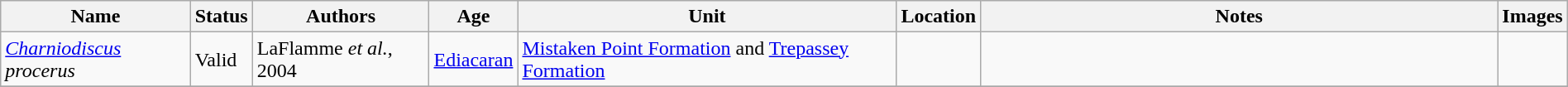<table class="wikitable sortable" align="center" width="100%">
<tr>
<th>Name</th>
<th>Status</th>
<th>Authors</th>
<th>Age</th>
<th>Unit</th>
<th>Location</th>
<th width="33%" class="unsortable">Notes</th>
<th class="unsortable">Images</th>
</tr>
<tr>
<td><em><a href='#'>Charniodiscus</a> procerus</em></td>
<td>Valid</td>
<td>LaFlamme <em>et al.</em>, 2004</td>
<td><a href='#'>Ediacaran</a></td>
<td><a href='#'>Mistaken Point Formation</a> and <a href='#'>Trepassey Formation</a></td>
<td></td>
<td></td>
<td></td>
</tr>
<tr>
</tr>
</table>
